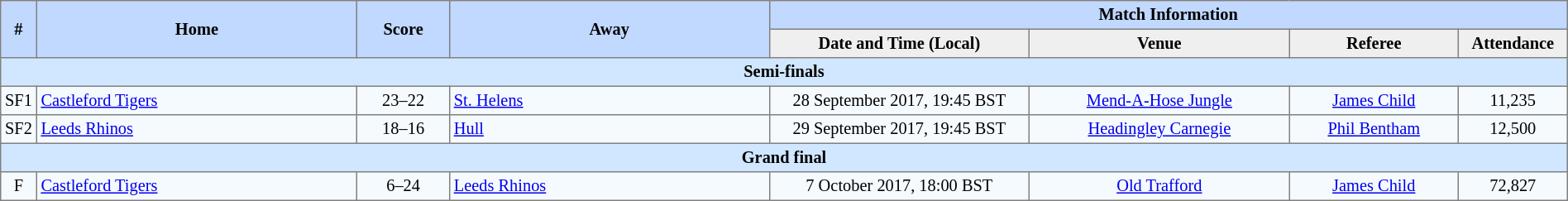<table border="1" cellpadding="3" cellspacing="0" style="border-collapse:collapse; font-size:85%; text-align:center; width:100%;">
<tr style="background:#c1d8ff;">
<th rowspan="2">#</th>
<th rowspan="2" style="width:21%;">Home</th>
<th rowspan="2" style="width:6%;">Score</th>
<th rowspan="2" style="width:21%;">Away</th>
<th colspan=6>Match Information</th>
</tr>
<tr style="background:#efefef;">
<th width=17%>Date and Time (Local)</th>
<th width=17%>Venue</th>
<th width=11%>Referee</th>
<th width=7%>Attendance</th>
</tr>
<tr style="background:#d0e7ff;">
<td colspan=8><strong>Semi-finals</strong></td>
</tr>
<tr bgcolor=#F5FAFF>
<td>SF1</td>
<td align=left> <a href='#'>Castleford Tigers</a></td>
<td>23–22</td>
<td align=left> <a href='#'>St. Helens</a></td>
<td>28 September 2017, 19:45 BST</td>
<td><a href='#'>Mend-A-Hose Jungle</a></td>
<td><a href='#'>James Child</a></td>
<td>11,235</td>
</tr>
<tr style="background:#f5faff;">
<td>SF2</td>
<td align=left> <a href='#'>Leeds Rhinos</a></td>
<td>18–16</td>
<td align=left> <a href='#'>Hull</a></td>
<td>29 September 2017, 19:45 BST</td>
<td><a href='#'>Headingley Carnegie</a></td>
<td><a href='#'>Phil Bentham</a></td>
<td>12,500</td>
</tr>
<tr style="background:#d0e7ff;">
<td colspan=8><strong>Grand final</strong></td>
</tr>
<tr style="background:#f5faff;">
<td>F</td>
<td align=left> <a href='#'>Castleford Tigers</a></td>
<td>6–24</td>
<td align=left> <a href='#'>Leeds Rhinos</a></td>
<td>7 October 2017, 18:00 BST</td>
<td><a href='#'>Old Trafford</a></td>
<td><a href='#'>James Child</a></td>
<td>72,827</td>
</tr>
</table>
